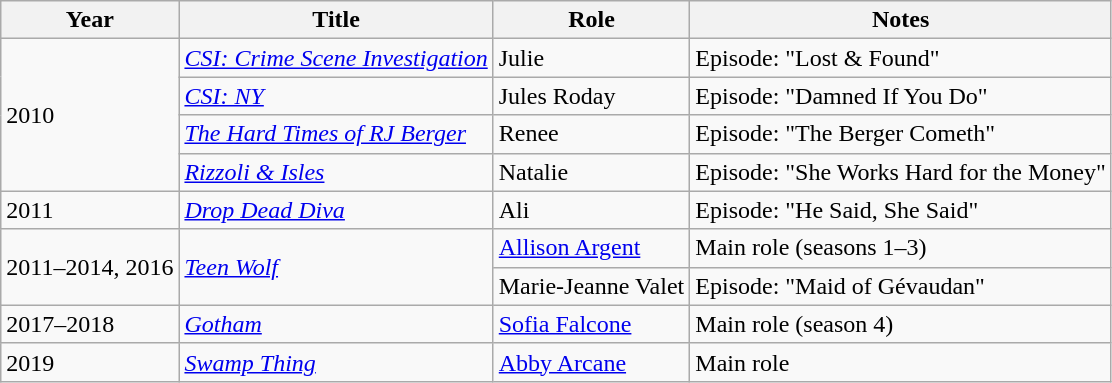<table class="wikitable sortable">
<tr>
<th>Year</th>
<th>Title</th>
<th>Role</th>
<th class="unsortable">Notes</th>
</tr>
<tr>
<td rowspan="4">2010</td>
<td><em><a href='#'>CSI: Crime Scene Investigation</a></em></td>
<td>Julie</td>
<td>Episode: "Lost & Found"</td>
</tr>
<tr>
<td><em><a href='#'>CSI: NY</a></em></td>
<td>Jules Roday</td>
<td>Episode: "Damned If You Do"</td>
</tr>
<tr>
<td><em><a href='#'>The Hard Times of RJ Berger</a></em></td>
<td>Renee</td>
<td>Episode: "The Berger Cometh"</td>
</tr>
<tr>
<td><em><a href='#'>Rizzoli & Isles</a></em></td>
<td>Natalie</td>
<td>Episode: "She Works Hard for the Money"</td>
</tr>
<tr>
<td>2011</td>
<td scope="row"><em><a href='#'>Drop Dead Diva</a></em></td>
<td>Ali</td>
<td>Episode: "He Said, She Said"</td>
</tr>
<tr>
<td rowspan=2>2011–2014, 2016</td>
<td rowspan=2><em><a href='#'>Teen Wolf</a></em></td>
<td><a href='#'>Allison Argent</a></td>
<td>Main role (seasons 1–3)</td>
</tr>
<tr>
<td>Marie-Jeanne Valet</td>
<td>Episode: "Maid of Gévaudan"</td>
</tr>
<tr>
<td>2017–2018</td>
<td><em><a href='#'>Gotham</a></em></td>
<td><a href='#'>Sofia Falcone</a></td>
<td>Main role (season 4)</td>
</tr>
<tr>
<td>2019</td>
<td><em><a href='#'>Swamp Thing</a></em></td>
<td><a href='#'>Abby Arcane</a></td>
<td>Main role</td>
</tr>
</table>
